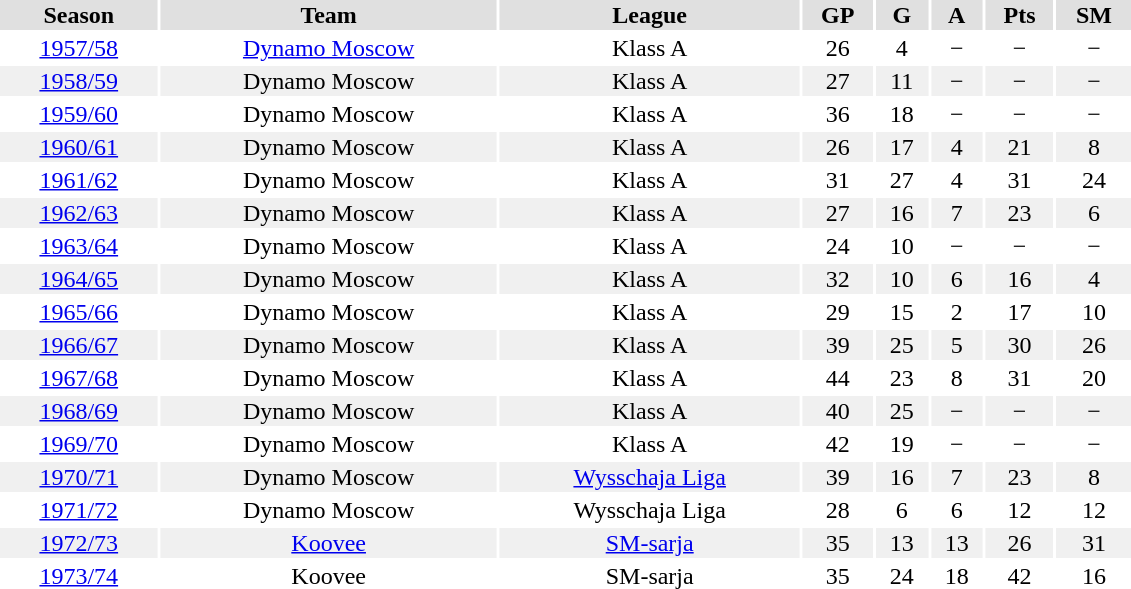<table class="toccolours" style="width:60%;">
<tr style="background:#e0e0e0;">
<th>Season</th>
<th>Team</th>
<th>League</th>
<th>GP</th>
<th>G</th>
<th>A</th>
<th>Pts</th>
<th>SM</th>
</tr>
<tr style="text-align: center; ">
<td><a href='#'>1957/58</a></td>
<td><a href='#'>Dynamo Moscow</a></td>
<td>Klass A</td>
<td>26</td>
<td>4</td>
<td>−</td>
<td>−</td>
<td>−</td>
</tr>
<tr style="text-align: center; background:#f0f0f0;">
<td><a href='#'>1958/59</a></td>
<td>Dynamo Moscow</td>
<td>Klass A</td>
<td>27</td>
<td>11</td>
<td>−</td>
<td>−</td>
<td>−</td>
</tr>
<tr style="text-align: center; ">
<td><a href='#'>1959/60</a></td>
<td>Dynamo Moscow</td>
<td>Klass A</td>
<td>36</td>
<td>18</td>
<td>−</td>
<td>−</td>
<td>−</td>
</tr>
<tr style="text-align: center; background:#f0f0f0;">
<td><a href='#'>1960/61</a></td>
<td>Dynamo Moscow</td>
<td>Klass A</td>
<td>26</td>
<td>17</td>
<td>4</td>
<td>21</td>
<td>8</td>
</tr>
<tr style="text-align: center; ">
<td><a href='#'>1961/62</a></td>
<td>Dynamo Moscow</td>
<td>Klass A</td>
<td>31</td>
<td>27</td>
<td>4</td>
<td>31</td>
<td>24</td>
</tr>
<tr style="text-align: center; background:#f0f0f0;">
<td><a href='#'>1962/63</a></td>
<td>Dynamo Moscow</td>
<td>Klass A</td>
<td>27</td>
<td>16</td>
<td>7</td>
<td>23</td>
<td>6</td>
</tr>
<tr style="text-align: center; ">
<td><a href='#'>1963/64</a></td>
<td>Dynamo Moscow</td>
<td>Klass A</td>
<td>24</td>
<td>10</td>
<td>−</td>
<td>−</td>
<td>−</td>
</tr>
<tr style="text-align: center; background:#f0f0f0;">
<td><a href='#'>1964/65</a></td>
<td>Dynamo Moscow</td>
<td>Klass A</td>
<td>32</td>
<td>10</td>
<td>6</td>
<td>16</td>
<td>4</td>
</tr>
<tr style="text-align: center; ">
<td><a href='#'>1965/66</a></td>
<td>Dynamo Moscow</td>
<td>Klass A</td>
<td>29</td>
<td>15</td>
<td>2</td>
<td>17</td>
<td>10</td>
</tr>
<tr style="text-align: center; background:#f0f0f0;">
<td><a href='#'>1966/67</a></td>
<td>Dynamo Moscow</td>
<td>Klass A</td>
<td>39</td>
<td>25</td>
<td>5</td>
<td>30</td>
<td>26</td>
</tr>
<tr style="text-align: center; ">
<td><a href='#'>1967/68</a></td>
<td>Dynamo Moscow</td>
<td>Klass A</td>
<td>44</td>
<td>23</td>
<td>8</td>
<td>31</td>
<td>20</td>
</tr>
<tr style="text-align: center; background:#f0f0f0;">
<td><a href='#'>1968/69</a></td>
<td>Dynamo Moscow</td>
<td>Klass A</td>
<td>40</td>
<td>25</td>
<td>−</td>
<td>−</td>
<td>−</td>
</tr>
<tr style="text-align: center; ">
<td><a href='#'>1969/70</a></td>
<td>Dynamo Moscow</td>
<td>Klass A</td>
<td>42</td>
<td>19</td>
<td>−</td>
<td>−</td>
<td>−</td>
</tr>
<tr style="text-align: center; background:#f0f0f0;">
<td><a href='#'>1970/71</a></td>
<td>Dynamo Moscow</td>
<td><a href='#'>Wysschaja Liga</a></td>
<td>39</td>
<td>16</td>
<td>7</td>
<td>23</td>
<td>8</td>
</tr>
<tr style="text-align: center; ">
<td><a href='#'>1971/72</a></td>
<td>Dynamo Moscow</td>
<td>Wysschaja Liga</td>
<td>28</td>
<td>6</td>
<td>6</td>
<td>12</td>
<td>12</td>
</tr>
<tr style="text-align: center; background:#f0f0f0;">
<td><a href='#'>1972/73</a></td>
<td><a href='#'>Koovee</a></td>
<td><a href='#'>SM-sarja</a></td>
<td>35</td>
<td>13</td>
<td>13</td>
<td>26</td>
<td>31</td>
</tr>
<tr style="text-align: center; ">
<td><a href='#'>1973/74</a></td>
<td>Koovee</td>
<td>SM-sarja</td>
<td>35</td>
<td>24</td>
<td>18</td>
<td>42</td>
<td>16</td>
</tr>
</table>
